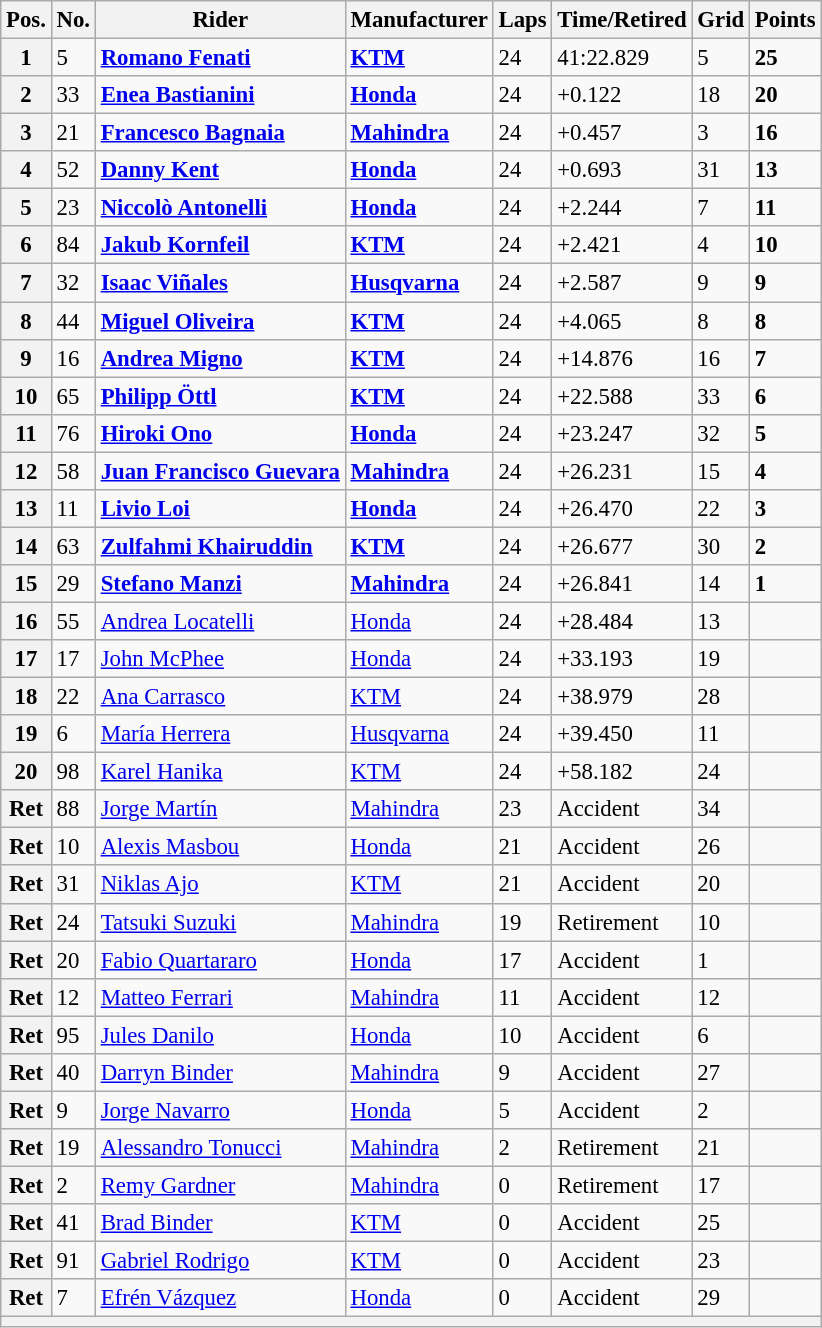<table class="wikitable" style="font-size: 95%;">
<tr>
<th>Pos.</th>
<th>No.</th>
<th>Rider</th>
<th>Manufacturer</th>
<th>Laps</th>
<th>Time/Retired</th>
<th>Grid</th>
<th>Points</th>
</tr>
<tr>
<th>1</th>
<td>5</td>
<td> <strong><a href='#'>Romano Fenati</a></strong></td>
<td><strong><a href='#'>KTM</a></strong></td>
<td>24</td>
<td>41:22.829</td>
<td>5</td>
<td><strong>25</strong></td>
</tr>
<tr>
<th>2</th>
<td>33</td>
<td> <strong><a href='#'>Enea Bastianini</a></strong></td>
<td><strong><a href='#'>Honda</a></strong></td>
<td>24</td>
<td>+0.122</td>
<td>18</td>
<td><strong>20</strong></td>
</tr>
<tr>
<th>3</th>
<td>21</td>
<td> <strong><a href='#'>Francesco Bagnaia</a></strong></td>
<td><strong><a href='#'>Mahindra</a></strong></td>
<td>24</td>
<td>+0.457</td>
<td>3</td>
<td><strong>16</strong></td>
</tr>
<tr>
<th>4</th>
<td>52</td>
<td> <strong><a href='#'>Danny Kent</a></strong></td>
<td><strong><a href='#'>Honda</a></strong></td>
<td>24</td>
<td>+0.693</td>
<td>31</td>
<td><strong>13</strong></td>
</tr>
<tr>
<th>5</th>
<td>23</td>
<td> <strong><a href='#'>Niccolò Antonelli</a></strong></td>
<td><strong><a href='#'>Honda</a></strong></td>
<td>24</td>
<td>+2.244</td>
<td>7</td>
<td><strong>11</strong></td>
</tr>
<tr>
<th>6</th>
<td>84</td>
<td> <strong><a href='#'>Jakub Kornfeil</a></strong></td>
<td><strong><a href='#'>KTM</a></strong></td>
<td>24</td>
<td>+2.421</td>
<td>4</td>
<td><strong>10</strong></td>
</tr>
<tr>
<th>7</th>
<td>32</td>
<td> <strong><a href='#'>Isaac Viñales</a></strong></td>
<td><strong><a href='#'>Husqvarna</a></strong></td>
<td>24</td>
<td>+2.587</td>
<td>9</td>
<td><strong>9</strong></td>
</tr>
<tr>
<th>8</th>
<td>44</td>
<td> <strong><a href='#'>Miguel Oliveira</a></strong></td>
<td><strong><a href='#'>KTM</a></strong></td>
<td>24</td>
<td>+4.065</td>
<td>8</td>
<td><strong>8</strong></td>
</tr>
<tr>
<th>9</th>
<td>16</td>
<td> <strong><a href='#'>Andrea Migno</a></strong></td>
<td><strong><a href='#'>KTM</a></strong></td>
<td>24</td>
<td>+14.876</td>
<td>16</td>
<td><strong>7</strong></td>
</tr>
<tr>
<th>10</th>
<td>65</td>
<td> <strong><a href='#'>Philipp Öttl</a></strong></td>
<td><strong><a href='#'>KTM</a></strong></td>
<td>24</td>
<td>+22.588</td>
<td>33</td>
<td><strong>6</strong></td>
</tr>
<tr>
<th>11</th>
<td>76</td>
<td> <strong><a href='#'>Hiroki Ono</a></strong></td>
<td><strong><a href='#'>Honda</a></strong></td>
<td>24</td>
<td>+23.247</td>
<td>32</td>
<td><strong>5</strong></td>
</tr>
<tr>
<th>12</th>
<td>58</td>
<td> <strong><a href='#'>Juan Francisco Guevara</a></strong></td>
<td><strong><a href='#'>Mahindra</a></strong></td>
<td>24</td>
<td>+26.231</td>
<td>15</td>
<td><strong>4</strong></td>
</tr>
<tr>
<th>13</th>
<td>11</td>
<td> <strong><a href='#'>Livio Loi</a></strong></td>
<td><strong><a href='#'>Honda</a></strong></td>
<td>24</td>
<td>+26.470</td>
<td>22</td>
<td><strong>3</strong></td>
</tr>
<tr>
<th>14</th>
<td>63</td>
<td> <strong><a href='#'>Zulfahmi Khairuddin</a></strong></td>
<td><strong><a href='#'>KTM</a></strong></td>
<td>24</td>
<td>+26.677</td>
<td>30</td>
<td><strong>2</strong></td>
</tr>
<tr>
<th>15</th>
<td>29</td>
<td> <strong><a href='#'>Stefano Manzi</a></strong></td>
<td><strong><a href='#'>Mahindra</a></strong></td>
<td>24</td>
<td>+26.841</td>
<td>14</td>
<td><strong>1</strong></td>
</tr>
<tr>
<th>16</th>
<td>55</td>
<td> <a href='#'>Andrea Locatelli</a></td>
<td><a href='#'>Honda</a></td>
<td>24</td>
<td>+28.484</td>
<td>13</td>
<td></td>
</tr>
<tr>
<th>17</th>
<td>17</td>
<td> <a href='#'>John McPhee</a></td>
<td><a href='#'>Honda</a></td>
<td>24</td>
<td>+33.193</td>
<td>19</td>
<td></td>
</tr>
<tr>
<th>18</th>
<td>22</td>
<td> <a href='#'>Ana Carrasco</a></td>
<td><a href='#'>KTM</a></td>
<td>24</td>
<td>+38.979</td>
<td>28</td>
<td></td>
</tr>
<tr>
<th>19</th>
<td>6</td>
<td> <a href='#'>María Herrera</a></td>
<td><a href='#'>Husqvarna</a></td>
<td>24</td>
<td>+39.450</td>
<td>11</td>
<td></td>
</tr>
<tr>
<th>20</th>
<td>98</td>
<td> <a href='#'>Karel Hanika</a></td>
<td><a href='#'>KTM</a></td>
<td>24</td>
<td>+58.182</td>
<td>24</td>
<td></td>
</tr>
<tr>
<th>Ret</th>
<td>88</td>
<td> <a href='#'>Jorge Martín</a></td>
<td><a href='#'>Mahindra</a></td>
<td>23</td>
<td>Accident</td>
<td>34</td>
<td></td>
</tr>
<tr>
<th>Ret</th>
<td>10</td>
<td> <a href='#'>Alexis Masbou</a></td>
<td><a href='#'>Honda</a></td>
<td>21</td>
<td>Accident</td>
<td>26</td>
<td></td>
</tr>
<tr>
<th>Ret</th>
<td>31</td>
<td> <a href='#'>Niklas Ajo</a></td>
<td><a href='#'>KTM</a></td>
<td>21</td>
<td>Accident</td>
<td>20</td>
<td></td>
</tr>
<tr>
<th>Ret</th>
<td>24</td>
<td> <a href='#'>Tatsuki Suzuki</a></td>
<td><a href='#'>Mahindra</a></td>
<td>19</td>
<td>Retirement</td>
<td>10</td>
<td></td>
</tr>
<tr>
<th>Ret</th>
<td>20</td>
<td> <a href='#'>Fabio Quartararo</a></td>
<td><a href='#'>Honda</a></td>
<td>17</td>
<td>Accident</td>
<td>1</td>
<td></td>
</tr>
<tr>
<th>Ret</th>
<td>12</td>
<td> <a href='#'>Matteo Ferrari</a></td>
<td><a href='#'>Mahindra</a></td>
<td>11</td>
<td>Accident</td>
<td>12</td>
<td></td>
</tr>
<tr>
<th>Ret</th>
<td>95</td>
<td> <a href='#'>Jules Danilo</a></td>
<td><a href='#'>Honda</a></td>
<td>10</td>
<td>Accident</td>
<td>6</td>
<td></td>
</tr>
<tr>
<th>Ret</th>
<td>40</td>
<td> <a href='#'>Darryn Binder</a></td>
<td><a href='#'>Mahindra</a></td>
<td>9</td>
<td>Accident</td>
<td>27</td>
<td></td>
</tr>
<tr>
<th>Ret</th>
<td>9</td>
<td> <a href='#'>Jorge Navarro</a></td>
<td><a href='#'>Honda</a></td>
<td>5</td>
<td>Accident</td>
<td>2</td>
<td></td>
</tr>
<tr>
<th>Ret</th>
<td>19</td>
<td> <a href='#'>Alessandro Tonucci</a></td>
<td><a href='#'>Mahindra</a></td>
<td>2</td>
<td>Retirement</td>
<td>21</td>
<td></td>
</tr>
<tr>
<th>Ret</th>
<td>2</td>
<td> <a href='#'>Remy Gardner</a></td>
<td><a href='#'>Mahindra</a></td>
<td>0</td>
<td>Retirement</td>
<td>17</td>
<td></td>
</tr>
<tr>
<th>Ret</th>
<td>41</td>
<td> <a href='#'>Brad Binder</a></td>
<td><a href='#'>KTM</a></td>
<td>0</td>
<td>Accident</td>
<td>25</td>
<td></td>
</tr>
<tr>
<th>Ret</th>
<td>91</td>
<td> <a href='#'>Gabriel Rodrigo</a></td>
<td><a href='#'>KTM</a></td>
<td>0</td>
<td>Accident</td>
<td>23</td>
<td></td>
</tr>
<tr>
<th>Ret</th>
<td>7</td>
<td> <a href='#'>Efrén Vázquez</a></td>
<td><a href='#'>Honda</a></td>
<td>0</td>
<td>Accident</td>
<td>29</td>
<td></td>
</tr>
<tr>
<th colspan=8></th>
</tr>
</table>
